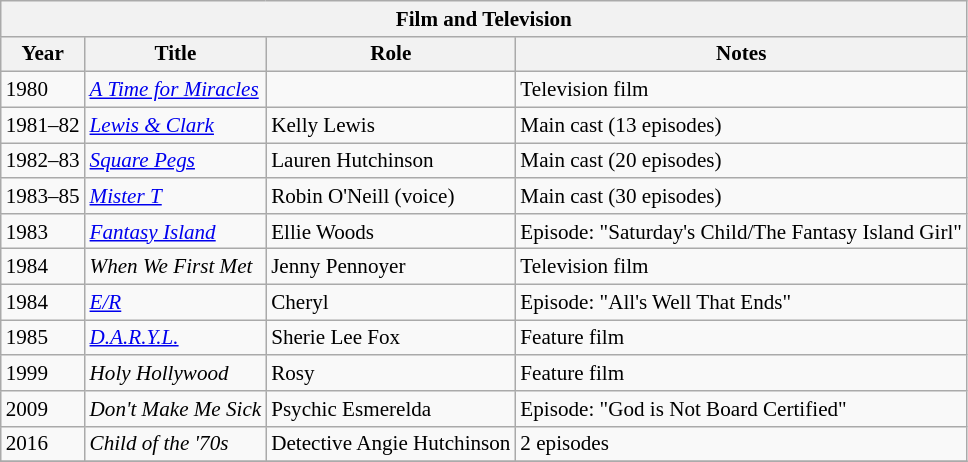<table class="wikitable sortable" style="font-size: 88%">
<tr>
<th colspan=4>Film and Television</th>
</tr>
<tr style="text-align:center;">
<th>Year</th>
<th>Title</th>
<th>Role</th>
<th>Notes</th>
</tr>
<tr>
<td>1980</td>
<td><em><a href='#'>A Time for Miracles</a></em></td>
<td></td>
<td>Television film</td>
</tr>
<tr>
<td>1981–82</td>
<td><em><a href='#'>Lewis & Clark</a></em></td>
<td>Kelly Lewis</td>
<td>Main cast (13 episodes)</td>
</tr>
<tr>
<td>1982–83</td>
<td><em><a href='#'>Square Pegs</a></em></td>
<td>Lauren Hutchinson</td>
<td>Main cast (20 episodes)</td>
</tr>
<tr>
<td>1983–85</td>
<td><em><a href='#'>Mister T</a></em></td>
<td>Robin O'Neill (voice)</td>
<td>Main cast (30 episodes)</td>
</tr>
<tr>
<td>1983</td>
<td><em><a href='#'>Fantasy Island</a></em></td>
<td>Ellie Woods</td>
<td>Episode: "Saturday's Child/The Fantasy Island Girl"</td>
</tr>
<tr>
<td>1984</td>
<td><em>When We First Met</em></td>
<td>Jenny Pennoyer</td>
<td>Television film</td>
</tr>
<tr>
<td>1984</td>
<td><em><a href='#'>E/R</a></em></td>
<td>Cheryl</td>
<td>Episode: "All's Well That Ends"</td>
</tr>
<tr>
<td>1985</td>
<td><em><a href='#'>D.A.R.Y.L.</a></em></td>
<td>Sherie Lee Fox</td>
<td>Feature film</td>
</tr>
<tr>
<td>1999</td>
<td><em>Holy Hollywood</em></td>
<td>Rosy</td>
<td>Feature film</td>
</tr>
<tr>
<td>2009</td>
<td><em>Don't Make Me Sick</em></td>
<td>Psychic Esmerelda</td>
<td>Episode: "God is Not Board Certified"</td>
</tr>
<tr>
<td>2016</td>
<td><em>Child of the '70s</em></td>
<td>Detective Angie Hutchinson</td>
<td>2 episodes</td>
</tr>
<tr>
</tr>
</table>
